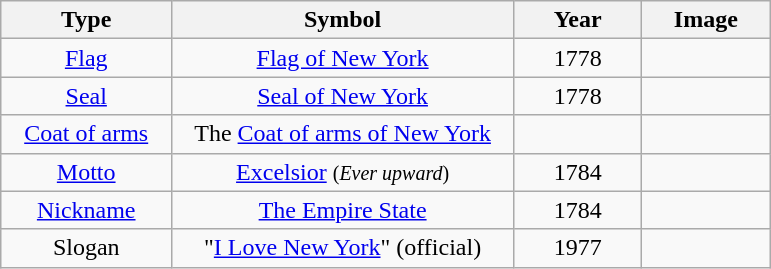<table class="wikitable">
<tr>
<th style="width:20%;">Type</th>
<th style="width:40%;">Symbol</th>
<th style="width:15%;">Year</th>
<th style="width:15%;">Image</th>
</tr>
<tr>
<td style="text-align:center;"><a href='#'>Flag</a></td>
<td style="text-align:center;"><a href='#'>Flag of New York</a></td>
<td style="text-align:center;">1778</td>
<td style="text-align:center;"></td>
</tr>
<tr>
<td style="text-align:center;"><a href='#'>Seal</a></td>
<td style="text-align:center;"><a href='#'>Seal of New York</a></td>
<td style="text-align:center;">1778</td>
<td style="text-align:center;"></td>
</tr>
<tr>
<td style="text-align:center;"><a href='#'>Coat of arms</a></td>
<td style="text-align:center;">The <a href='#'>Coat of arms of New York</a></td>
<td style="text-align:center;"></td>
<td style="text-align:center;"></td>
</tr>
<tr>
<td style="text-align:center;" id=Motto><a href='#'>Motto</a></td>
<td style="text-align:center;"><a href='#'>Excelsior</a> <small>(<em>Ever upward</em>)</small></td>
<td style="text-align:center;">1784</td>
<td></td>
</tr>
<tr>
<td style="text-align:center;" id=Nickname><a href='#'>Nickname</a></td>
<td style="text-align:center;"><a href='#'>The Empire State</a></td>
<td style="text-align:center;">1784</td>
<td></td>
</tr>
<tr>
<td style="text-align:center;" id=Slogan>Slogan</td>
<td style="text-align:center;">"<a href='#'>I Love New York</a>" (official)</td>
<td style="text-align:center;">1977</td>
<td style="text-align:center;"></td>
</tr>
</table>
